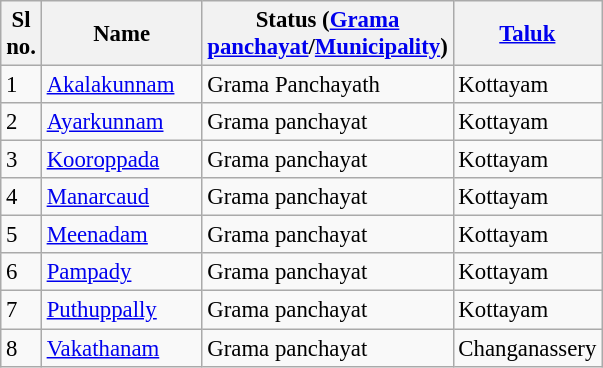<table class="wikitable sortable" style="font-size: 95%;">
<tr>
<th width="20px">Sl no.</th>
<th width="100px">Name</th>
<th width="130px">Status (<a href='#'>Grama panchayat</a>/<a href='#'>Municipality</a>)</th>
<th width="50px"><a href='#'>Taluk</a></th>
</tr>
<tr>
<td>1</td>
<td><a href='#'>Akalakunnam</a></td>
<td>Grama Panchayath</td>
<td>Kottayam</td>
</tr>
<tr>
<td>2</td>
<td><a href='#'>Ayarkunnam</a></td>
<td>Grama panchayat</td>
<td>Kottayam</td>
</tr>
<tr>
<td>3</td>
<td><a href='#'>Kooroppada</a></td>
<td>Grama panchayat</td>
<td>Kottayam</td>
</tr>
<tr>
<td>4</td>
<td><a href='#'>Manarcaud</a></td>
<td>Grama panchayat</td>
<td>Kottayam</td>
</tr>
<tr>
<td>5</td>
<td><a href='#'>Meenadam</a></td>
<td>Grama panchayat</td>
<td>Kottayam</td>
</tr>
<tr>
<td>6</td>
<td><a href='#'>Pampady</a></td>
<td>Grama panchayat</td>
<td>Kottayam</td>
</tr>
<tr>
<td>7</td>
<td><a href='#'>Puthuppally</a></td>
<td>Grama panchayat</td>
<td>Kottayam</td>
</tr>
<tr>
<td>8</td>
<td><a href='#'>Vakathanam</a></td>
<td>Grama panchayat</td>
<td>Changanassery</td>
</tr>
</table>
